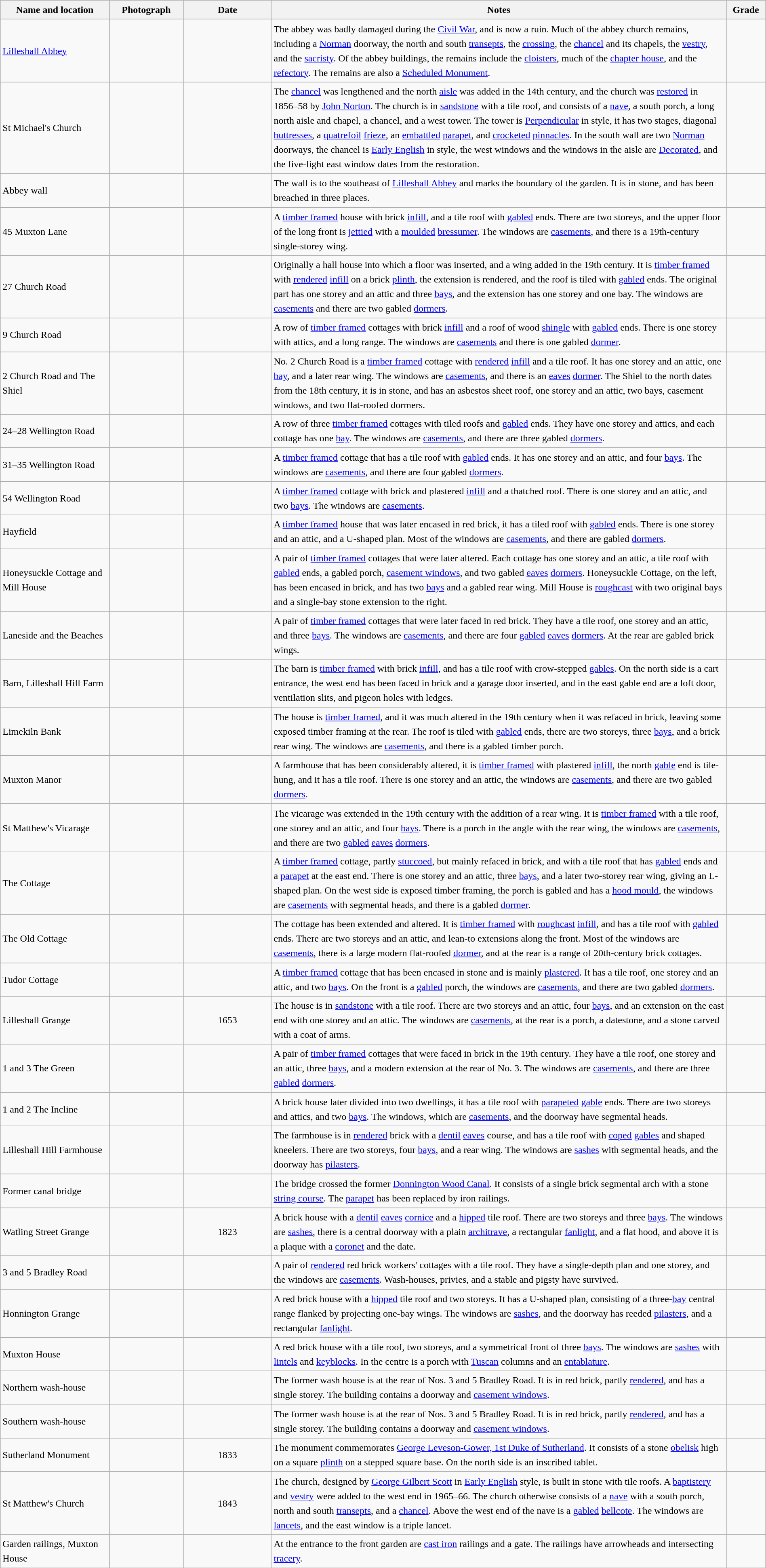<table class="wikitable sortable plainrowheaders" style="width:100%; border:0; text-align:left; line-height:150%;">
<tr>
<th scope="col"  style="width:150px">Name and location</th>
<th scope="col"  style="width:100px" class="unsortable">Photograph</th>
<th scope="col"  style="width:120px">Date</th>
<th scope="col"  style="width:650px" class="unsortable">Notes</th>
<th scope="col"  style="width:50px">Grade</th>
</tr>
<tr>
<td><a href='#'>Lilleshall Abbey</a><br><small></small></td>
<td></td>
<td align="center"></td>
<td>The abbey was badly damaged during the <a href='#'>Civil War</a>, and is now a ruin.  Much of the abbey church remains, including a <a href='#'>Norman</a> doorway, the north and south <a href='#'>transepts</a>, the <a href='#'>crossing</a>, the <a href='#'>chancel</a> and its chapels, the <a href='#'>vestry</a>, and the <a href='#'>sacristy</a>.  Of the abbey buildings, the remains include the <a href='#'>cloisters</a>, much of the <a href='#'>chapter house</a>, and the <a href='#'>refectory</a>.  The remains are also a <a href='#'>Scheduled Monument</a>.</td>
<td align="center" ></td>
</tr>
<tr>
<td>St Michael's Church<br><small></small></td>
<td></td>
<td align="center"></td>
<td>The <a href='#'>chancel</a> was lengthened and the north <a href='#'>aisle</a> was added in the 14th century, and the church was <a href='#'>restored</a> in 1856–58 by <a href='#'>John Norton</a>.  The church is in <a href='#'>sandstone</a> with a tile roof, and consists of a <a href='#'>nave</a>, a south porch, a long north aisle and chapel, a chancel, and a west tower.  The tower is <a href='#'>Perpendicular</a> in style, it has two stages, diagonal <a href='#'>buttresses</a>, a <a href='#'>quatrefoil</a> <a href='#'>frieze</a>, an <a href='#'>embattled</a> <a href='#'>parapet</a>, and <a href='#'>crocketed</a> <a href='#'>pinnacles</a>.  In the south wall are two <a href='#'>Norman</a> doorways, the chancel is <a href='#'>Early English</a> in style, the west windows and the windows in the aisle are <a href='#'>Decorated</a>, and the five-light east window dates from the restoration.</td>
<td align="center" ></td>
</tr>
<tr>
<td>Abbey wall<br><small></small></td>
<td></td>
<td align="center"></td>
<td>The wall is to the southeast of <a href='#'>Lilleshall Abbey</a> and marks the boundary of the garden.  It is in stone, and has been breached in three places.</td>
<td align="center" ></td>
</tr>
<tr>
<td>45 Muxton Lane<br><small></small></td>
<td></td>
<td align="center"></td>
<td>A <a href='#'>timber framed</a> house with brick <a href='#'>infill</a>, and a tile roof with <a href='#'>gabled</a> ends.  There are two storeys, and the upper floor of the long front is <a href='#'>jettied</a> with a <a href='#'>moulded</a> <a href='#'>bressumer</a>.  The windows are <a href='#'>casements</a>, and there is a 19th-century single-storey wing.</td>
<td align="center" ></td>
</tr>
<tr>
<td>27 Church Road<br><small></small></td>
<td></td>
<td align="center"></td>
<td>Originally a hall house into which a floor was inserted, and a wing added in the 19th century.  It is <a href='#'>timber framed</a> with <a href='#'>rendered</a> <a href='#'>infill</a> on a brick <a href='#'>plinth</a>, the extension is rendered, and the roof is tiled with <a href='#'>gabled</a> ends.  The original part has one storey and an attic and three <a href='#'>bays</a>, and the extension has one storey and one bay.  The windows are <a href='#'>casements</a> and there are two gabled <a href='#'>dormers</a>.</td>
<td align="center" ></td>
</tr>
<tr>
<td>9 Church Road<br><small></small></td>
<td></td>
<td align="center"></td>
<td>A row of <a href='#'>timber framed</a> cottages with brick <a href='#'>infill</a> and a roof of wood <a href='#'>shingle</a> with <a href='#'>gabled</a> ends.  There is one storey with attics, and a long range.  The windows are <a href='#'>casements</a> and there is one gabled <a href='#'>dormer</a>.</td>
<td align="center" ></td>
</tr>
<tr>
<td>2 Church Road and The Shiel<br><small></small></td>
<td></td>
<td align="center"></td>
<td>No. 2 Church Road is a <a href='#'>timber framed</a> cottage with <a href='#'>rendered</a> <a href='#'>infill</a> and a tile roof.  It has one storey and an attic, one <a href='#'>bay</a>, and a later rear wing.  The windows are <a href='#'>casements</a>, and there is an <a href='#'>eaves</a> <a href='#'>dormer</a>.  The Shiel to the north dates from the 18th century, it is in stone, and has an asbestos sheet roof, one storey and an attic, two bays, casement windows, and two flat-roofed dormers.</td>
<td align="center" ></td>
</tr>
<tr>
<td>24–28 Wellington Road<br><small></small></td>
<td></td>
<td align="center"></td>
<td>A row of three <a href='#'>timber framed</a> cottages with tiled roofs and <a href='#'>gabled</a> ends.  They have one storey and attics, and each cottage has one <a href='#'>bay</a>.  The windows are <a href='#'>casements</a>, and there are three gabled <a href='#'>dormers</a>.</td>
<td align="center" ></td>
</tr>
<tr>
<td>31–35 Wellington Road<br><small></small></td>
<td></td>
<td align="center"></td>
<td>A <a href='#'>timber framed</a> cottage that has a tile roof with <a href='#'>gabled</a> ends.  It has one storey and an attic, and four <a href='#'>bays</a>.  The windows are <a href='#'>casements</a>, and there are four gabled <a href='#'>dormers</a>.</td>
<td align="center" ></td>
</tr>
<tr>
<td>54 Wellington Road<br><small></small></td>
<td></td>
<td align="center"></td>
<td>A <a href='#'>timber framed</a> cottage with brick and plastered <a href='#'>infill</a> and a thatched roof.  There is one storey and an attic, and two <a href='#'>bays</a>.  The windows are <a href='#'>casements</a>.</td>
<td align="center" ></td>
</tr>
<tr>
<td>Hayfield<br><small></small></td>
<td></td>
<td align="center"></td>
<td>A <a href='#'>timber framed</a> house that was later encased in red brick, it has a tiled roof with <a href='#'>gabled</a> ends.  There is one storey and an attic, and a U-shaped plan.  Most of the windows are <a href='#'>casements</a>, and there are gabled <a href='#'>dormers</a>.</td>
<td align="center" ></td>
</tr>
<tr>
<td>Honeysuckle Cottage and Mill House<br><small></small></td>
<td></td>
<td align="center"></td>
<td>A pair of <a href='#'>timber framed</a> cottages that were later altered.  Each cottage has one storey and an attic, a tile roof with <a href='#'>gabled</a> ends, a gabled porch, <a href='#'>casement windows</a>, and two gabled <a href='#'>eaves</a> <a href='#'>dormers</a>.  Honeysuckle Cottage, on the left, has been encased in brick, and has two <a href='#'>bays</a> and a gabled rear wing.  Mill House is <a href='#'>roughcast</a> with two original bays and a single-bay stone extension to the right.</td>
<td align="center" ></td>
</tr>
<tr>
<td>Laneside and the Beaches<br><small></small></td>
<td></td>
<td align="center"></td>
<td>A pair of <a href='#'>timber framed</a> cottages that were later faced in red brick.  They have a tile roof, one storey and an attic, and three <a href='#'>bays</a>.  The windows are <a href='#'>casements</a>, and there are four <a href='#'>gabled</a> <a href='#'>eaves</a> <a href='#'>dormers</a>.  At the rear are gabled brick wings.</td>
<td align="center" ></td>
</tr>
<tr>
<td>Barn, Lilleshall Hill Farm<br><small></small></td>
<td></td>
<td align="center"></td>
<td>The barn is <a href='#'>timber framed</a> with brick <a href='#'>infill</a>, and has a tile roof with crow-stepped <a href='#'>gables</a>.  On the north side is a cart entrance, the west end has been faced in brick and a garage door inserted, and in the east gable end are a loft door, ventilation slits, and pigeon holes with ledges.</td>
<td align="center" ></td>
</tr>
<tr>
<td>Limekiln Bank<br><small></small></td>
<td></td>
<td align="center"></td>
<td>The house is <a href='#'>timber framed</a>, and it was much altered in the 19th century when it was refaced in brick, leaving some exposed timber framing at the rear.  The roof is tiled with <a href='#'>gabled</a> ends, there are two storeys, three <a href='#'>bays</a>, and a brick rear wing.  The windows are <a href='#'>casements</a>, and there is a gabled timber porch.</td>
<td align="center" ></td>
</tr>
<tr>
<td>Muxton Manor<br><small></small></td>
<td></td>
<td align="center"></td>
<td>A farmhouse that has been considerably altered, it is <a href='#'>timber framed</a> with plastered <a href='#'>infill</a>, the north <a href='#'>gable</a> end is tile-hung, and it has a tile roof.  There is one storey and an attic, the windows are <a href='#'>casements</a>, and there are two gabled <a href='#'>dormers</a>.</td>
<td align="center" ></td>
</tr>
<tr>
<td>St Matthew's Vicarage<br><small></small></td>
<td></td>
<td align="center"></td>
<td>The vicarage was extended in the 19th century with the addition of a rear wing.  It is <a href='#'>timber framed</a> with a tile roof, one storey and an attic, and four <a href='#'>bays</a>.  There is a porch in the angle with the rear wing, the windows are <a href='#'>casements</a>, and there are two <a href='#'>gabled</a> <a href='#'>eaves</a> <a href='#'>dormers</a>.</td>
<td align="center" ></td>
</tr>
<tr>
<td>The Cottage<br><small></small></td>
<td></td>
<td align="center"></td>
<td>A <a href='#'>timber framed</a> cottage, partly <a href='#'>stuccoed</a>, but mainly refaced in brick, and with a tile roof that has <a href='#'>gabled</a> ends and a <a href='#'>parapet</a> at the east end.  There is one storey and an attic, three <a href='#'>bays</a>, and a later two-storey rear wing, giving an L-shaped plan.  On the west side is exposed timber framing, the porch is gabled and has a <a href='#'>hood mould</a>, the windows are <a href='#'>casements</a> with segmental heads, and there is a gabled <a href='#'>dormer</a>.</td>
<td align="center" ></td>
</tr>
<tr>
<td>The Old Cottage<br><small></small></td>
<td></td>
<td align="center"></td>
<td>The cottage has been extended and altered.  It is <a href='#'>timber framed</a> with <a href='#'>roughcast</a> <a href='#'>infill</a>, and has a tile roof with <a href='#'>gabled</a> ends.  There are two storeys and an attic, and lean-to extensions along the front.  Most of the windows are <a href='#'>casements</a>, there is a large modern flat-roofed <a href='#'>dormer</a>, and at the rear is a range of 20th-century brick cottages.</td>
<td align="center" ></td>
</tr>
<tr>
<td>Tudor Cottage<br><small></small></td>
<td></td>
<td align="center"></td>
<td>A <a href='#'>timber framed</a> cottage that has been encased in stone and is mainly <a href='#'>plastered</a>.  It has a tile roof, one storey and an attic, and two <a href='#'>bays</a>.  On the front is a <a href='#'>gabled</a> porch, the windows are <a href='#'>casements</a>, and there are two gabled <a href='#'>dormers</a>.</td>
<td align="center" ></td>
</tr>
<tr>
<td>Lilleshall Grange<br><small></small></td>
<td></td>
<td align="center">1653</td>
<td>The house is in <a href='#'>sandstone</a> with a tile roof.  There are two storeys and an attic, four <a href='#'>bays</a>, and an extension on the east end with one storey and an attic.  The windows are <a href='#'>casements</a>, at the rear is a porch, a datestone, and a stone carved with a coat of arms.</td>
<td align="center" ></td>
</tr>
<tr>
<td>1 and 3 The Green<br><small></small></td>
<td></td>
<td align="center"></td>
<td>A pair of <a href='#'>timber framed</a> cottages that were faced in brick in the 19th century.  They have a tile roof, one storey and an attic, three <a href='#'>bays</a>, and a modern extension at the rear of No. 3.  The windows are <a href='#'>casements</a>, and there are three <a href='#'>gabled</a> <a href='#'>dormers</a>.</td>
<td align="center" ></td>
</tr>
<tr>
<td>1 and 2 The Incline<br><small></small></td>
<td></td>
<td align="center"></td>
<td>A brick house later divided into two dwellings, it has a tile roof with <a href='#'>parapeted</a> <a href='#'>gable</a> ends.  There are two storeys and attics, and two <a href='#'>bays</a>.  The windows, which are <a href='#'>casements</a>, and the doorway have segmental heads.</td>
<td align="center" ></td>
</tr>
<tr>
<td>Lilleshall Hill Farmhouse<br><small></small></td>
<td></td>
<td align="center"></td>
<td>The farmhouse is in <a href='#'>rendered</a> brick with a <a href='#'>dentil</a> <a href='#'>eaves</a> course, and has a tile roof with <a href='#'>coped</a> <a href='#'>gables</a> and shaped kneelers.  There are two storeys, four <a href='#'>bays</a>, and a rear wing.  The windows are <a href='#'>sashes</a> with segmental heads, and the doorway has <a href='#'>pilasters</a>.</td>
<td align="center" ></td>
</tr>
<tr>
<td>Former canal bridge<br><small></small></td>
<td></td>
<td align="center"></td>
<td>The bridge crossed the former <a href='#'>Donnington Wood Canal</a>.  It consists of a single brick segmental arch with a stone <a href='#'>string course</a>.  The <a href='#'>parapet</a> has been replaced by iron railings.</td>
<td align="center" ></td>
</tr>
<tr>
<td>Watling Street Grange<br><small></small></td>
<td></td>
<td align="center">1823</td>
<td>A brick house with a <a href='#'>dentil</a> <a href='#'>eaves</a> <a href='#'>cornice</a> and a <a href='#'>hipped</a> tile roof.  There are two storeys and three <a href='#'>bays</a>.  The windows are <a href='#'>sashes</a>, there is a central doorway with a plain <a href='#'>architrave</a>, a rectangular <a href='#'>fanlight</a>, and a flat hood, and above it is a plaque with a <a href='#'>coronet</a> and the date.</td>
<td align="center" ></td>
</tr>
<tr>
<td>3 and 5 Bradley Road<br><small></small></td>
<td></td>
<td align="center"></td>
<td>A pair of <a href='#'>rendered</a> red brick workers' cottages with a tile roof.  They have a single-depth plan and one storey, and the windows are <a href='#'>casements</a>.  Wash-houses, privies, and a stable and pigsty have survived.</td>
<td align="center" ></td>
</tr>
<tr>
<td>Honnington Grange<br><small></small></td>
<td></td>
<td align="center"></td>
<td>A red brick house with a <a href='#'>hipped</a> tile roof and two storeys.  It has a U-shaped plan, consisting of a three-<a href='#'>bay</a> central range flanked by projecting one-bay wings.  The windows are <a href='#'>sashes</a>, and the doorway has reeded <a href='#'>pilasters</a>, and a rectangular <a href='#'>fanlight</a>.</td>
<td align="center" ></td>
</tr>
<tr>
<td>Muxton House<br><small></small></td>
<td></td>
<td align="center"></td>
<td>A red brick house with a tile roof, two storeys, and a symmetrical front of three <a href='#'>bays</a>.  The windows are <a href='#'>sashes</a> with <a href='#'>lintels</a> and <a href='#'>keyblocks</a>.  In the centre is a porch with <a href='#'>Tuscan</a> columns and an <a href='#'>entablature</a>.</td>
<td align="center" ></td>
</tr>
<tr>
<td>Northern wash-house<br><small></small></td>
<td></td>
<td align="center"></td>
<td>The former wash house is at the rear of Nos. 3 and 5 Bradley Road.  It is in red brick, partly <a href='#'>rendered</a>, and has a single storey.  The building contains a doorway and <a href='#'>casement windows</a>.</td>
<td align="center" ></td>
</tr>
<tr>
<td>Southern wash-house<br><small></small></td>
<td></td>
<td align="center"></td>
<td>The former wash house is at the rear of Nos. 3 and 5 Bradley Road.  It is in red brick, partly <a href='#'>rendered</a>, and has a single storey.  The building contains a doorway and <a href='#'>casement windows</a>.</td>
<td align="center" ></td>
</tr>
<tr>
<td>Sutherland Monument<br><small></small></td>
<td></td>
<td align="center">1833</td>
<td>The monument commemorates <a href='#'>George Leveson-Gower, 1st Duke of Sutherland</a>.  It consists of a stone <a href='#'>obelisk</a>  high on a square <a href='#'>plinth</a> on a stepped square base.  On the north side is an inscribed tablet.</td>
<td align="center" ></td>
</tr>
<tr>
<td>St Matthew's Church<br><small></small></td>
<td></td>
<td align="center">1843</td>
<td>The church, designed by <a href='#'>George Gilbert Scott</a> in <a href='#'>Early English</a> style, is built in stone with tile roofs.  A <a href='#'>baptistery</a> and <a href='#'>vestry</a> were added to the west end in 1965–66.  The church otherwise consists of a <a href='#'>nave</a> with a south porch, north and south <a href='#'>transepts</a>, and a <a href='#'>chancel</a>.  Above the west end of the nave is a <a href='#'>gabled</a> <a href='#'>bellcote</a>.  The windows are <a href='#'>lancets</a>, and the east window is a triple lancet.</td>
<td align="center" ></td>
</tr>
<tr>
<td>Garden railings, Muxton House<br><small></small></td>
<td></td>
<td align="center"></td>
<td>At the entrance to the front garden are <a href='#'>cast iron</a> railings and a gate.  The railings have arrowheads and intersecting <a href='#'>tracery</a>.</td>
<td align="center" ></td>
</tr>
<tr>
</tr>
</table>
